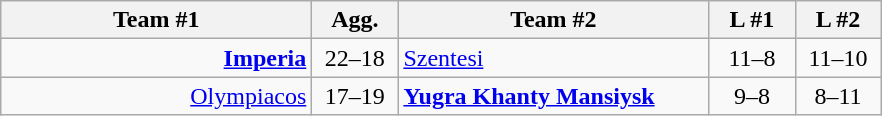<table class=wikitable style="text-align:center">
<tr>
<th width=200>Team #1</th>
<th width=50>Agg.</th>
<th width=200>Team #2</th>
<th width=50>L #1</th>
<th width=50>L #2</th>
</tr>
<tr>
<td align=right><strong><a href='#'>Imperia</a></strong> </td>
<td align=center>22–18</td>
<td align=left> <a href='#'>Szentesi</a></td>
<td align=center>11–8</td>
<td align=center>11–10</td>
</tr>
<tr>
<td align=right><a href='#'>Olympiacos</a> </td>
<td align=center>17–19</td>
<td align=left> <strong><a href='#'>Yugra Khanty Mansiysk</a></strong></td>
<td align=center>9–8</td>
<td align=center>8–11</td>
</tr>
</table>
